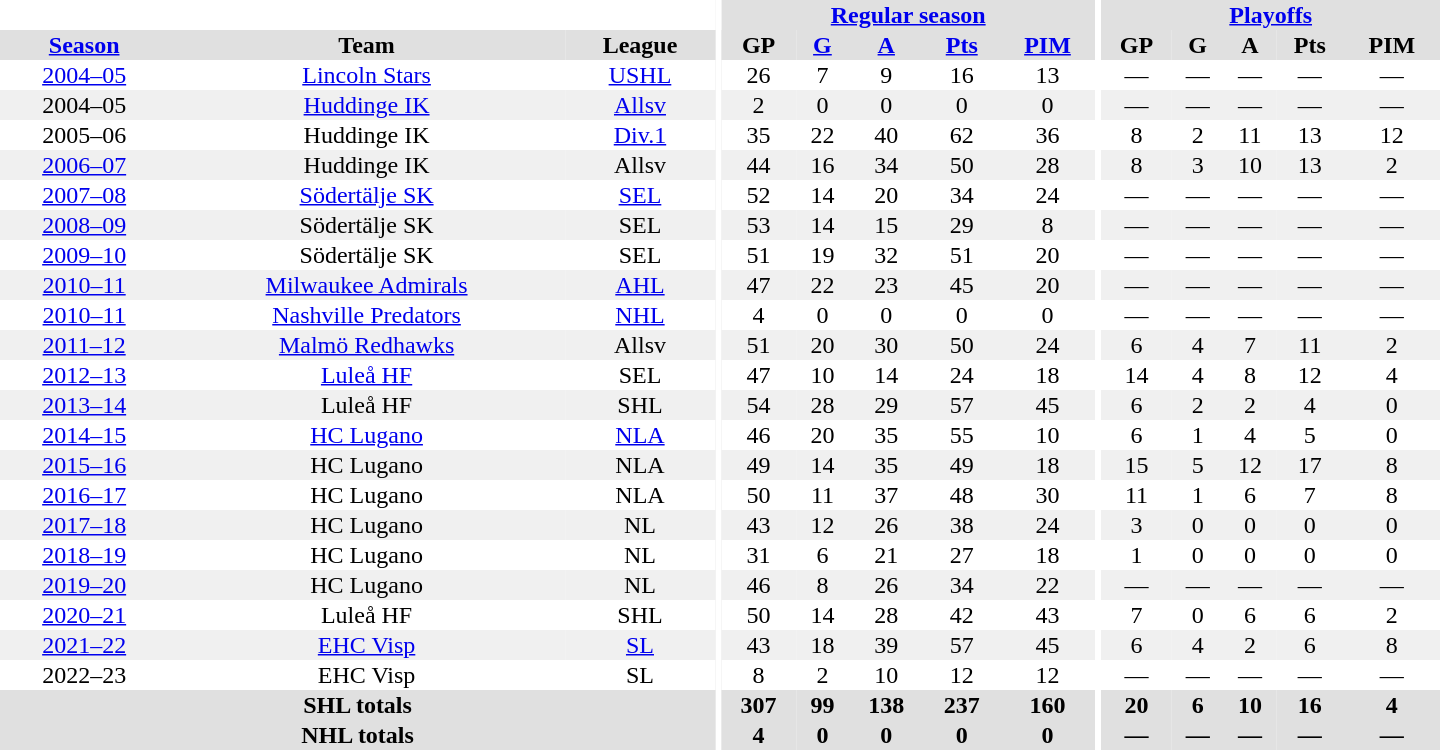<table border="0" cellpadding="1" cellspacing="0" style="text-align:center; width:60em">
<tr bgcolor="#e0e0e0">
<th colspan="3" bgcolor="#ffffff"></th>
<th rowspan="99" bgcolor="#ffffff"></th>
<th colspan="5"><a href='#'>Regular season</a></th>
<th rowspan="99" bgcolor="#ffffff"></th>
<th colspan="5"><a href='#'>Playoffs</a></th>
</tr>
<tr bgcolor="#e0e0e0">
<th><a href='#'>Season</a></th>
<th>Team</th>
<th>League</th>
<th>GP</th>
<th><a href='#'>G</a></th>
<th><a href='#'>A</a></th>
<th><a href='#'>Pts</a></th>
<th><a href='#'>PIM</a></th>
<th>GP</th>
<th>G</th>
<th>A</th>
<th>Pts</th>
<th>PIM</th>
</tr>
<tr ALIGN="center">
<td><a href='#'>2004–05</a></td>
<td><a href='#'>Lincoln Stars</a></td>
<td><a href='#'>USHL</a></td>
<td>26</td>
<td>7</td>
<td>9</td>
<td>16</td>
<td>13</td>
<td>—</td>
<td>—</td>
<td>—</td>
<td>—</td>
<td>—</td>
</tr>
<tr ALIGN="center" bgcolor="#f0f0f0">
<td>2004–05</td>
<td><a href='#'>Huddinge IK</a></td>
<td><a href='#'>Allsv</a></td>
<td>2</td>
<td>0</td>
<td>0</td>
<td>0</td>
<td>0</td>
<td>—</td>
<td>—</td>
<td>—</td>
<td>—</td>
<td>—</td>
</tr>
<tr ALIGN="center">
<td>2005–06</td>
<td>Huddinge IK</td>
<td><a href='#'>Div.1</a></td>
<td>35</td>
<td>22</td>
<td>40</td>
<td>62</td>
<td>36</td>
<td>8</td>
<td>2</td>
<td>11</td>
<td>13</td>
<td>12</td>
</tr>
<tr ALIGN="center" bgcolor="#f0f0f0">
<td><a href='#'>2006–07</a></td>
<td>Huddinge IK</td>
<td>Allsv</td>
<td>44</td>
<td>16</td>
<td>34</td>
<td>50</td>
<td>28</td>
<td>8</td>
<td>3</td>
<td>10</td>
<td>13</td>
<td>2</td>
</tr>
<tr ALIGN="center">
<td><a href='#'>2007–08</a></td>
<td><a href='#'>Södertälje SK</a></td>
<td><a href='#'>SEL</a></td>
<td>52</td>
<td>14</td>
<td>20</td>
<td>34</td>
<td>24</td>
<td>—</td>
<td>—</td>
<td>—</td>
<td>—</td>
<td>—</td>
</tr>
<tr ALIGN="center" bgcolor="#f0f0f0">
<td><a href='#'>2008–09</a></td>
<td>Södertälje SK</td>
<td>SEL</td>
<td>53</td>
<td>14</td>
<td>15</td>
<td>29</td>
<td>8</td>
<td>—</td>
<td>—</td>
<td>—</td>
<td>—</td>
<td>—</td>
</tr>
<tr ALIGN="center">
<td><a href='#'>2009–10</a></td>
<td>Södertälje SK</td>
<td>SEL</td>
<td>51</td>
<td>19</td>
<td>32</td>
<td>51</td>
<td>20</td>
<td>—</td>
<td>—</td>
<td>—</td>
<td>—</td>
<td>—</td>
</tr>
<tr ALIGN="center" bgcolor="#f0f0f0">
<td><a href='#'>2010–11</a></td>
<td><a href='#'>Milwaukee Admirals</a></td>
<td><a href='#'>AHL</a></td>
<td>47</td>
<td>22</td>
<td>23</td>
<td>45</td>
<td>20</td>
<td>—</td>
<td>—</td>
<td>—</td>
<td>—</td>
<td>—</td>
</tr>
<tr ALIGN="center">
<td><a href='#'>2010–11</a></td>
<td><a href='#'>Nashville Predators</a></td>
<td><a href='#'>NHL</a></td>
<td>4</td>
<td>0</td>
<td>0</td>
<td>0</td>
<td>0</td>
<td>—</td>
<td>—</td>
<td>—</td>
<td>—</td>
<td>—</td>
</tr>
<tr ALIGN="center" bgcolor="#f0f0f0">
<td><a href='#'>2011–12</a></td>
<td><a href='#'>Malmö Redhawks</a></td>
<td>Allsv</td>
<td>51</td>
<td>20</td>
<td>30</td>
<td>50</td>
<td>24</td>
<td>6</td>
<td>4</td>
<td>7</td>
<td>11</td>
<td>2</td>
</tr>
<tr ALIGN="center">
<td><a href='#'>2012–13</a></td>
<td><a href='#'>Luleå HF</a></td>
<td>SEL</td>
<td>47</td>
<td>10</td>
<td>14</td>
<td>24</td>
<td>18</td>
<td>14</td>
<td>4</td>
<td>8</td>
<td>12</td>
<td>4</td>
</tr>
<tr ALIGN="center" bgcolor="#f0f0f0">
<td><a href='#'>2013–14</a></td>
<td>Luleå HF</td>
<td>SHL</td>
<td>54</td>
<td>28</td>
<td>29</td>
<td>57</td>
<td>45</td>
<td>6</td>
<td>2</td>
<td>2</td>
<td>4</td>
<td>0</td>
</tr>
<tr ALIGN="center">
<td><a href='#'>2014–15</a></td>
<td><a href='#'>HC Lugano</a></td>
<td><a href='#'>NLA</a></td>
<td>46</td>
<td>20</td>
<td>35</td>
<td>55</td>
<td>10</td>
<td>6</td>
<td>1</td>
<td>4</td>
<td>5</td>
<td>0</td>
</tr>
<tr ALIGN="center" bgcolor="#f0f0f0">
<td><a href='#'>2015–16</a></td>
<td>HC Lugano</td>
<td>NLA</td>
<td>49</td>
<td>14</td>
<td>35</td>
<td>49</td>
<td>18</td>
<td>15</td>
<td>5</td>
<td>12</td>
<td>17</td>
<td>8</td>
</tr>
<tr ALIGN="center">
<td><a href='#'>2016–17</a></td>
<td>HC Lugano</td>
<td>NLA</td>
<td>50</td>
<td>11</td>
<td>37</td>
<td>48</td>
<td>30</td>
<td>11</td>
<td>1</td>
<td>6</td>
<td>7</td>
<td>8</td>
</tr>
<tr ALIGN="center" bgcolor="#f0f0f0">
<td><a href='#'>2017–18</a></td>
<td>HC Lugano</td>
<td>NL</td>
<td>43</td>
<td>12</td>
<td>26</td>
<td>38</td>
<td>24</td>
<td>3</td>
<td>0</td>
<td>0</td>
<td>0</td>
<td>0</td>
</tr>
<tr ALIGN="center">
<td><a href='#'>2018–19</a></td>
<td>HC Lugano</td>
<td>NL</td>
<td>31</td>
<td>6</td>
<td>21</td>
<td>27</td>
<td>18</td>
<td>1</td>
<td>0</td>
<td>0</td>
<td>0</td>
<td>0</td>
</tr>
<tr ALIGN="center" bgcolor="#f0f0f0">
<td><a href='#'>2019–20</a></td>
<td>HC Lugano</td>
<td>NL</td>
<td>46</td>
<td>8</td>
<td>26</td>
<td>34</td>
<td>22</td>
<td>—</td>
<td>—</td>
<td>—</td>
<td>—</td>
<td>—</td>
</tr>
<tr ALIGN="center">
<td><a href='#'>2020–21</a></td>
<td>Luleå HF</td>
<td>SHL</td>
<td>50</td>
<td>14</td>
<td>28</td>
<td>42</td>
<td>43</td>
<td>7</td>
<td>0</td>
<td>6</td>
<td>6</td>
<td>2</td>
</tr>
<tr ALIGN="center" bgcolor="#f0f0f0">
<td><a href='#'>2021–22</a></td>
<td><a href='#'>EHC Visp</a></td>
<td><a href='#'>SL</a></td>
<td>43</td>
<td>18</td>
<td>39</td>
<td>57</td>
<td>45</td>
<td>6</td>
<td>4</td>
<td>2</td>
<td>6</td>
<td>8</td>
</tr>
<tr ALIGN="center">
<td 2022–23 Swiss League season>2022–23</td>
<td>EHC Visp</td>
<td>SL</td>
<td>8</td>
<td>2</td>
<td>10</td>
<td>12</td>
<td>12</td>
<td>—</td>
<td>—</td>
<td>—</td>
<td>—</td>
<td>—</td>
</tr>
<tr bgcolor="#e0e0e0">
<th colspan="3">SHL totals</th>
<th>307</th>
<th>99</th>
<th>138</th>
<th>237</th>
<th>160</th>
<th>20</th>
<th>6</th>
<th>10</th>
<th>16</th>
<th>4</th>
</tr>
<tr bgcolor="#e0e0e0">
<th colspan="3">NHL totals</th>
<th>4</th>
<th>0</th>
<th>0</th>
<th>0</th>
<th>0</th>
<th>—</th>
<th>—</th>
<th>—</th>
<th>—</th>
<th>—</th>
</tr>
</table>
